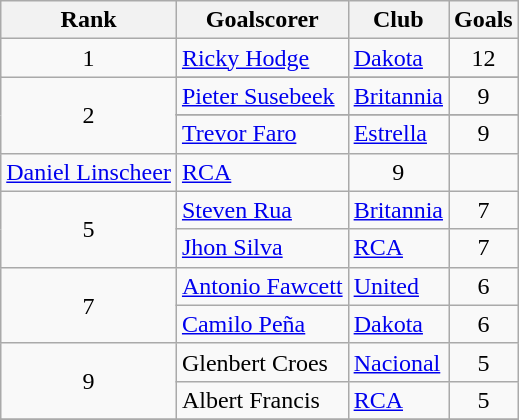<table class="wikitable" style="text-align:center;">
<tr>
<th>Rank</th>
<th>Goalscorer</th>
<th>Club</th>
<th>Goals</th>
</tr>
<tr>
<td>1</td>
<td align="left"> <a href='#'>Ricky Hodge</a></td>
<td align="left"><a href='#'>Dakota</a></td>
<td>12</td>
</tr>
<tr>
<td rowspan=4>2</td>
</tr>
<tr>
<td align="left"> <a href='#'>Pieter Susebeek</a></td>
<td align="left"><a href='#'>Britannia</a></td>
<td>9</td>
</tr>
<tr>
</tr>
<tr>
<td align="left"> <a href='#'>Trevor Faro</a></td>
<td align="left"><a href='#'>Estrella</a></td>
<td>9</td>
</tr>
<tr>
<td align="left"> <a href='#'>Daniel Linscheer</a></td>
<td align="left"><a href='#'>RCA</a></td>
<td>9</td>
</tr>
<tr>
<td rowspan=2>5</td>
<td align="left"> <a href='#'>Steven Rua</a></td>
<td align="left"><a href='#'>Britannia</a></td>
<td>7</td>
</tr>
<tr>
<td align="left"> <a href='#'>Jhon Silva</a></td>
<td align="left"><a href='#'>RCA</a></td>
<td>7</td>
</tr>
<tr>
<td rowspan=2>7</td>
<td align="left"> <a href='#'>Antonio Fawcett</a></td>
<td align="left"><a href='#'>United</a></td>
<td>6</td>
</tr>
<tr>
<td align="left"> <a href='#'>Camilo Peña</a></td>
<td align="left"><a href='#'>Dakota</a></td>
<td>6</td>
</tr>
<tr>
<td rowspan=2>9</td>
<td align="left"> Glenbert Croes</td>
<td align="left"><a href='#'>Nacional</a></td>
<td>5</td>
</tr>
<tr>
<td align="left"> Albert Francis</td>
<td align="left"><a href='#'>RCA</a></td>
<td>5</td>
</tr>
<tr>
</tr>
</table>
